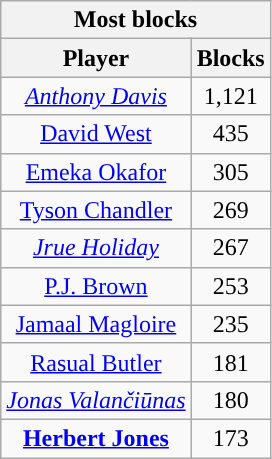<table class="wikitable sortable" style="text-align:center">
<tr>
<th colspan="5">Most blocks</th>
</tr>
<tr>
<th>Player</th>
<th>Blocks</th>
</tr>
<tr>
<td><em><a href='#'>Anthony Davis</a></em></td>
<td>1,121</td>
</tr>
<tr>
<td><a href='#'>David West</a></td>
<td>435</td>
</tr>
<tr>
<td><a href='#'>Emeka Okafor</a></td>
<td>305</td>
</tr>
<tr>
<td><a href='#'>Tyson Chandler</a></td>
<td>269</td>
</tr>
<tr>
<td><em><a href='#'>Jrue Holiday</a></em></td>
<td>267</td>
</tr>
<tr>
<td><a href='#'>P.J. Brown</a></td>
<td>253</td>
</tr>
<tr>
<td><a href='#'>Jamaal Magloire</a></td>
<td>235</td>
</tr>
<tr>
<td><a href='#'>Rasual Butler</a></td>
<td>181</td>
</tr>
<tr>
<td><em><a href='#'>Jonas Valančiūnas</a></em></td>
<td>180</td>
</tr>
<tr>
<td><strong><a href='#'>Herbert Jones</a></strong></td>
<td>173</td>
</tr>
</table>
